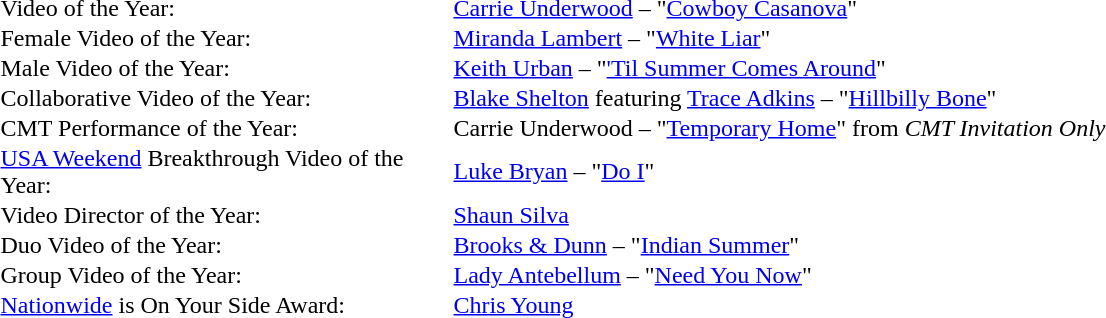<table cellspacing="0" border="0" cellpadding="1">
<tr>
<td style="width:300px;">Video of the Year:</td>
<td><a href='#'>Carrie Underwood</a> – "<a href='#'>Cowboy Casanova</a>"</td>
</tr>
<tr>
<td>Female Video of the Year:</td>
<td><a href='#'>Miranda Lambert</a> – "<a href='#'>White Liar</a>"</td>
</tr>
<tr>
<td>Male Video of the Year:</td>
<td><a href='#'>Keith Urban</a> – "<a href='#'>'Til Summer Comes Around</a>"</td>
</tr>
<tr>
<td>Collaborative Video of the Year:</td>
<td><a href='#'>Blake Shelton</a> featuring <a href='#'>Trace Adkins</a> – "<a href='#'>Hillbilly Bone</a>"</td>
</tr>
<tr>
<td>CMT Performance of the Year:</td>
<td>Carrie Underwood – "<a href='#'>Temporary Home</a>" from <em>CMT Invitation Only</em></td>
</tr>
<tr>
<td><a href='#'>USA Weekend</a> Breakthrough Video of the Year:</td>
<td><a href='#'>Luke Bryan</a> – "<a href='#'>Do I</a>"</td>
</tr>
<tr>
<td>Video Director of the Year:</td>
<td><a href='#'>Shaun Silva</a></td>
</tr>
<tr>
<td>Duo Video of the Year:</td>
<td><a href='#'>Brooks & Dunn</a> – "<a href='#'>Indian Summer</a>"</td>
</tr>
<tr>
<td>Group Video of the Year:</td>
<td><a href='#'>Lady Antebellum</a> – "<a href='#'>Need You Now</a>"</td>
</tr>
<tr>
<td><a href='#'>Nationwide</a> is On Your Side Award:</td>
<td><a href='#'>Chris Young</a></td>
</tr>
</table>
